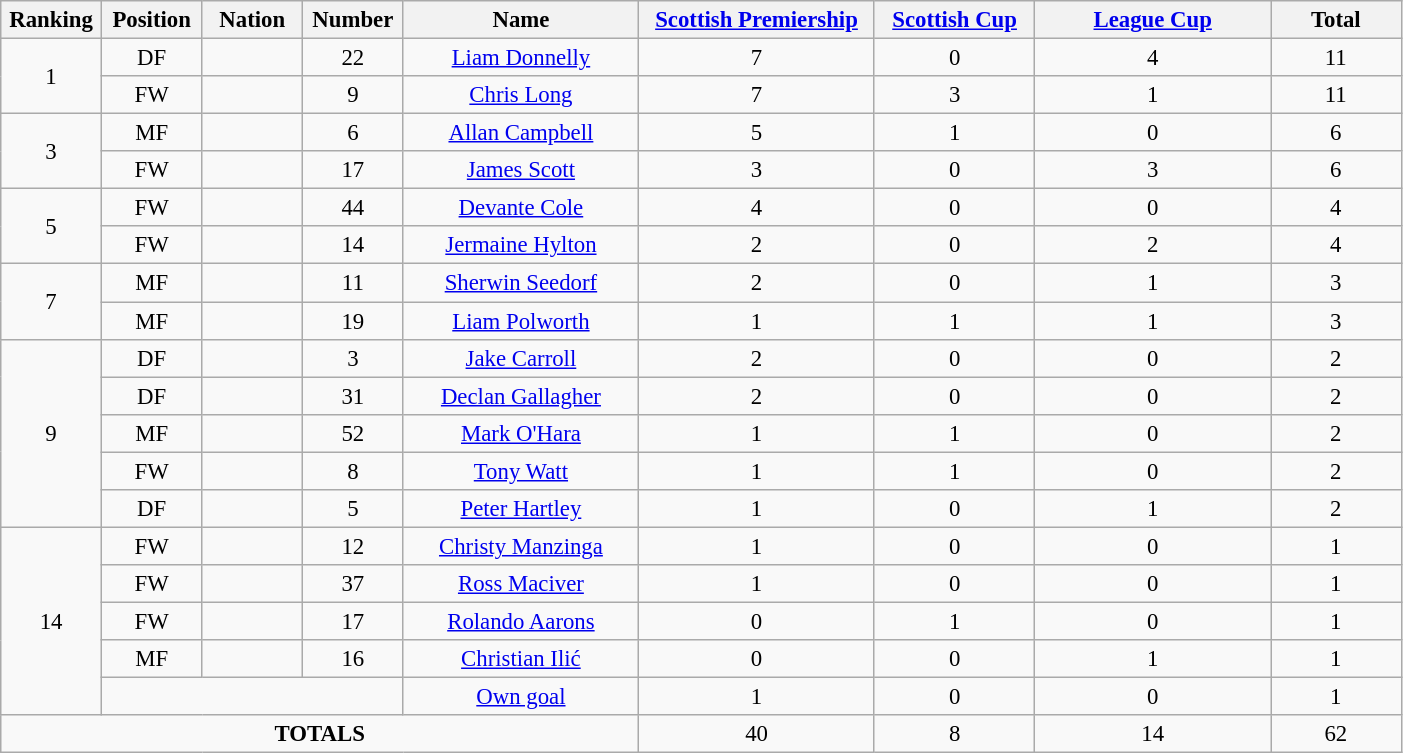<table class="wikitable" style="font-size: 95%; text-align: center;">
<tr>
<th width=60>Ranking</th>
<th width=60>Position</th>
<th width=60>Nation</th>
<th width=60>Number</th>
<th width=150>Name</th>
<th width=150><a href='#'>Scottish Premiership</a></th>
<th width=100><a href='#'>Scottish Cup</a></th>
<th width=150><a href='#'>League Cup</a></th>
<th width=80>Total</th>
</tr>
<tr>
<td rowspan="2">1</td>
<td>DF</td>
<td></td>
<td>22</td>
<td><a href='#'>Liam Donnelly</a></td>
<td>7</td>
<td>0</td>
<td>4</td>
<td>11</td>
</tr>
<tr>
<td>FW</td>
<td></td>
<td>9</td>
<td><a href='#'>Chris Long</a></td>
<td>7</td>
<td>3</td>
<td>1</td>
<td>11</td>
</tr>
<tr>
<td rowspan="2">3</td>
<td>MF</td>
<td></td>
<td>6</td>
<td><a href='#'>Allan Campbell</a></td>
<td>5</td>
<td>1</td>
<td>0</td>
<td>6</td>
</tr>
<tr>
<td>FW</td>
<td></td>
<td>17</td>
<td><a href='#'>James Scott</a></td>
<td>3</td>
<td>0</td>
<td>3</td>
<td>6</td>
</tr>
<tr>
<td rowspan="2">5</td>
<td>FW</td>
<td></td>
<td>44</td>
<td><a href='#'>Devante Cole</a></td>
<td>4</td>
<td>0</td>
<td>0</td>
<td>4</td>
</tr>
<tr>
<td>FW</td>
<td></td>
<td>14</td>
<td><a href='#'>Jermaine Hylton</a></td>
<td>2</td>
<td>0</td>
<td>2</td>
<td>4</td>
</tr>
<tr>
<td rowspan="2">7</td>
<td>MF</td>
<td></td>
<td>11</td>
<td><a href='#'>Sherwin Seedorf</a></td>
<td>2</td>
<td>0</td>
<td>1</td>
<td>3</td>
</tr>
<tr>
<td>MF</td>
<td></td>
<td>19</td>
<td><a href='#'>Liam Polworth</a></td>
<td>1</td>
<td>1</td>
<td>1</td>
<td>3</td>
</tr>
<tr>
<td rowspan="5">9</td>
<td>DF</td>
<td></td>
<td>3</td>
<td><a href='#'>Jake Carroll</a></td>
<td>2</td>
<td>0</td>
<td>0</td>
<td>2</td>
</tr>
<tr>
<td>DF</td>
<td></td>
<td>31</td>
<td><a href='#'>Declan Gallagher</a></td>
<td>2</td>
<td>0</td>
<td>0</td>
<td>2</td>
</tr>
<tr>
<td>MF</td>
<td></td>
<td>52</td>
<td><a href='#'>Mark O'Hara</a></td>
<td>1</td>
<td>1</td>
<td>0</td>
<td>2</td>
</tr>
<tr>
<td>FW</td>
<td></td>
<td>8</td>
<td><a href='#'>Tony Watt</a></td>
<td>1</td>
<td>1</td>
<td>0</td>
<td>2</td>
</tr>
<tr>
<td>DF</td>
<td></td>
<td>5</td>
<td><a href='#'>Peter Hartley</a></td>
<td>1</td>
<td>0</td>
<td>1</td>
<td>2</td>
</tr>
<tr>
<td rowspan="5">14</td>
<td>FW</td>
<td></td>
<td>12</td>
<td><a href='#'>Christy Manzinga</a></td>
<td>1</td>
<td>0</td>
<td>0</td>
<td>1</td>
</tr>
<tr>
<td>FW</td>
<td></td>
<td>37</td>
<td><a href='#'>Ross Maciver</a></td>
<td>1</td>
<td>0</td>
<td>0</td>
<td>1</td>
</tr>
<tr>
<td>FW</td>
<td></td>
<td>17</td>
<td><a href='#'>Rolando Aarons</a></td>
<td>0</td>
<td>1</td>
<td>0</td>
<td>1</td>
</tr>
<tr>
<td>MF</td>
<td></td>
<td>16</td>
<td><a href='#'>Christian Ilić</a></td>
<td>0</td>
<td>0</td>
<td>1</td>
<td>1</td>
</tr>
<tr>
<td colspan="3"></td>
<td><a href='#'>Own goal</a></td>
<td>1</td>
<td>0</td>
<td>0</td>
<td>1</td>
</tr>
<tr>
<td colspan="5"><strong>TOTALS</strong></td>
<td>40</td>
<td>8</td>
<td>14</td>
<td>62</td>
</tr>
</table>
